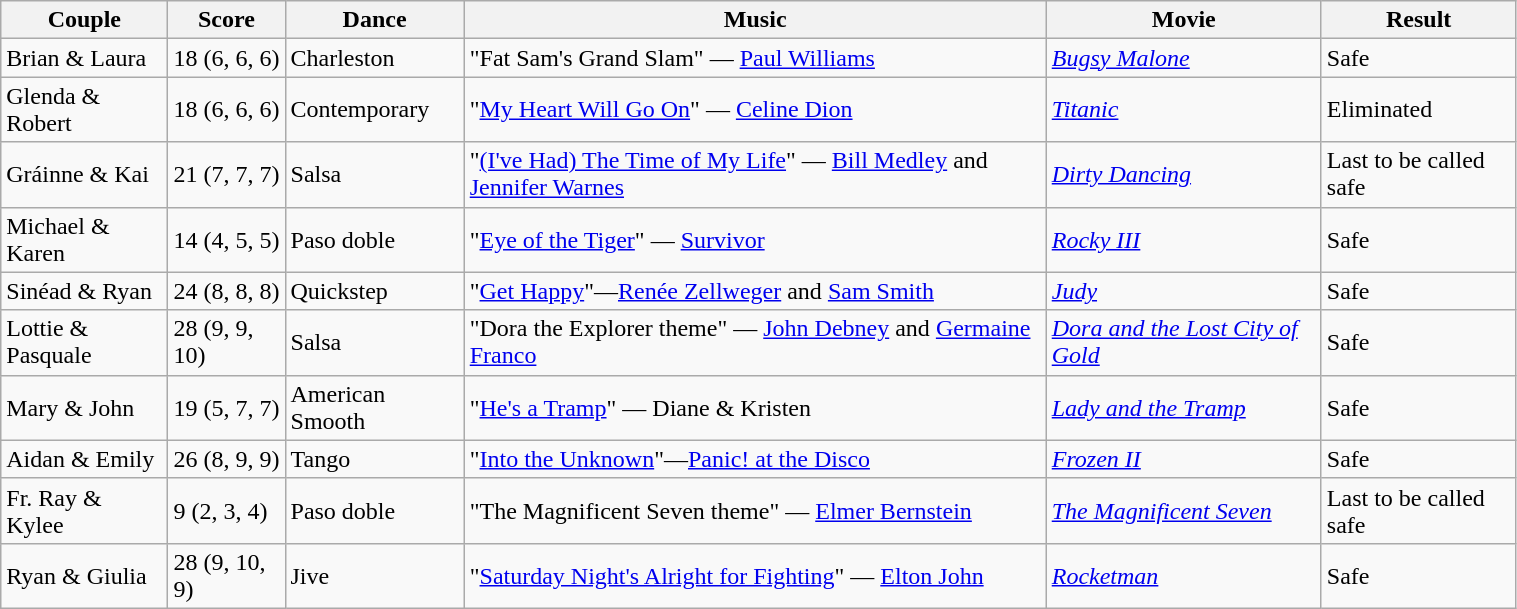<table class="wikitable" style="width:80%;">
<tr>
<th>Couple</th>
<th>Score</th>
<th>Dance</th>
<th>Music</th>
<th>Movie</th>
<th>Result</th>
</tr>
<tr>
<td>Brian & Laura</td>
<td>18 (6, 6, 6)</td>
<td>Charleston</td>
<td>"Fat Sam's Grand Slam" — <a href='#'>Paul Williams</a></td>
<td><em><a href='#'>Bugsy Malone</a></em></td>
<td>Safe</td>
</tr>
<tr>
<td>Glenda & Robert</td>
<td>18 (6, 6, 6)</td>
<td>Contemporary</td>
<td>"<a href='#'>My Heart Will Go On</a>" — <a href='#'>Celine Dion</a></td>
<td><a href='#'><em>Titanic</em></a></td>
<td>Eliminated</td>
</tr>
<tr>
<td>Gráinne & Kai</td>
<td>21 (7, 7, 7)</td>
<td>Salsa</td>
<td>"<a href='#'>(I've Had) The Time of My Life</a>" — <a href='#'>Bill Medley</a> and <a href='#'>Jennifer Warnes</a></td>
<td><em><a href='#'>Dirty Dancing</a></em></td>
<td>Last to be called safe</td>
</tr>
<tr>
<td>Michael & Karen</td>
<td>14 (4, 5, 5)</td>
<td>Paso doble</td>
<td>"<a href='#'>Eye of the Tiger</a>" — <a href='#'>Survivor</a></td>
<td><em><a href='#'>Rocky III</a></em></td>
<td>Safe</td>
</tr>
<tr>
<td>Sinéad & Ryan</td>
<td>24 (8, 8, 8)</td>
<td>Quickstep</td>
<td>"<a href='#'>Get Happy</a>"—<a href='#'>Renée Zellweger</a> and <a href='#'>Sam Smith</a></td>
<td><a href='#'><em>Judy</em></a></td>
<td>Safe</td>
</tr>
<tr>
<td>Lottie & Pasquale</td>
<td>28 (9, 9, 10)</td>
<td>Salsa</td>
<td>"Dora the Explorer theme" — <a href='#'>John Debney</a> and <a href='#'>Germaine Franco</a></td>
<td><em><a href='#'>Dora and the Lost City of Gold</a></em></td>
<td>Safe</td>
</tr>
<tr>
<td>Mary & John</td>
<td>19 (5, 7, 7)</td>
<td>American Smooth</td>
<td>"<a href='#'>He's a Tramp</a>" — Diane & Kristen</td>
<td><em><a href='#'>Lady and the Tramp</a></em></td>
<td>Safe</td>
</tr>
<tr>
<td>Aidan & Emily</td>
<td>26 (8, 9, 9)</td>
<td>Tango</td>
<td>"<a href='#'>Into the Unknown</a>"—<a href='#'>Panic! at the Disco</a></td>
<td><em><a href='#'>Frozen II</a></em></td>
<td>Safe</td>
</tr>
<tr>
<td>Fr. Ray & Kylee</td>
<td>9 (2, 3, 4)</td>
<td>Paso doble</td>
<td>"The Magnificent Seven theme" — <a href='#'>Elmer Bernstein</a></td>
<td><em><a href='#'>The Magnificent Seven</a></em></td>
<td>Last to be called safe</td>
</tr>
<tr>
<td>Ryan & Giulia</td>
<td>28 (9, 10, 9)</td>
<td>Jive</td>
<td>"<a href='#'>Saturday Night's Alright for Fighting</a>" — <a href='#'>Elton John</a></td>
<td><a href='#'><em>Rocketman</em></a></td>
<td>Safe</td>
</tr>
</table>
